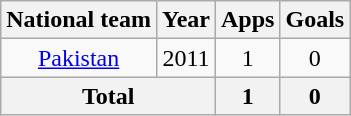<table class="wikitable" style="text-align:center">
<tr>
<th>National team</th>
<th>Year</th>
<th>Apps</th>
<th>Goals</th>
</tr>
<tr>
<td><a href='#'>Pakistan</a></td>
<td>2011</td>
<td>1</td>
<td>0</td>
</tr>
<tr>
<th colspan="2">Total</th>
<th>1</th>
<th>0</th>
</tr>
</table>
